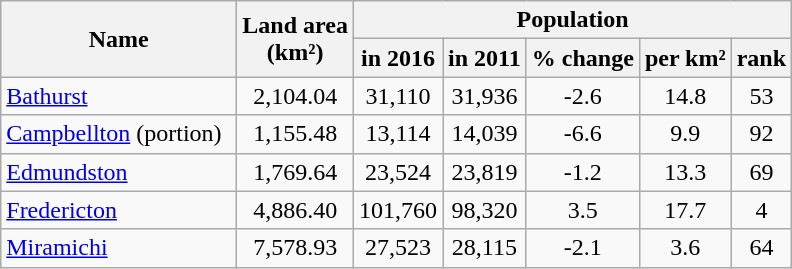<table class="wikitable" style="text-align:center;">
<tr>
<th rowspan="2" width="150px">Name</th>
<th rowspan="2">Land area<br>(km²)</th>
<th colspan="5">Population</th>
</tr>
<tr>
<th>in 2016</th>
<th>in 2011</th>
<th>% change</th>
<th>per km²</th>
<th>rank</th>
</tr>
<tr>
<td align="left"><a href='#'>Bathurst</a></td>
<td>2,104.04</td>
<td>31,110</td>
<td>31,936</td>
<td>-2.6</td>
<td>14.8</td>
<td>53</td>
</tr>
<tr>
<td align="left"><a href='#'>Campbellton</a> (portion)</td>
<td>1,155.48</td>
<td>13,114</td>
<td>14,039</td>
<td>-6.6</td>
<td>9.9</td>
<td>92</td>
</tr>
<tr>
<td align="left"><a href='#'>Edmundston</a></td>
<td>1,769.64</td>
<td>23,524</td>
<td>23,819</td>
<td>-1.2</td>
<td>13.3</td>
<td>69</td>
</tr>
<tr>
<td align="left"><a href='#'>Fredericton</a></td>
<td>4,886.40</td>
<td>101,760</td>
<td>98,320</td>
<td>3.5</td>
<td>17.7</td>
<td>4</td>
</tr>
<tr>
<td align="left"><a href='#'>Miramichi</a></td>
<td>7,578.93</td>
<td>27,523</td>
<td>28,115</td>
<td>-2.1</td>
<td>3.6</td>
<td>64</td>
</tr>
</table>
